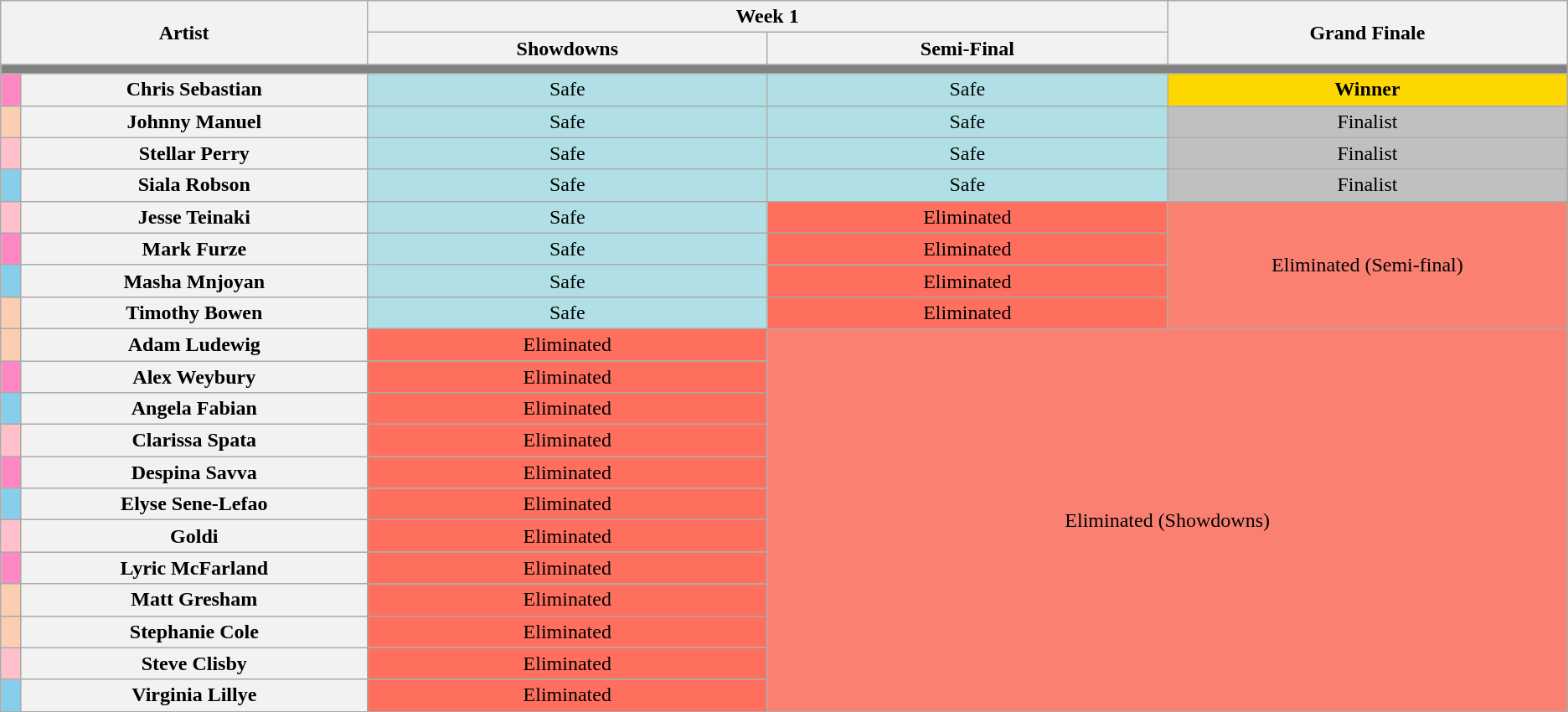<table class="wikitable"  style="text-align:center; font-size:100%; width:auto;">
<tr>
<th style="width:11%;" colspan="2" rowspan="2">Artist</th>
<th Colspan="2" style="width:12%;">Week 1</th>
<th rowspan="2" style="width:12%;">Grand Finale</th>
</tr>
<tr>
<th style="width:12%;">Showdowns</th>
<th style="width:12%;">Semi-Final</th>
</tr>
<tr>
<th colspan="11" style="background:gray;"></th>
</tr>
<tr>
<th style="background:#FF87C3"></th>
<th>Chris Sebastian</th>
<td style="background:#B0E0E6;">Safe</td>
<td style="background:#B0E0E6;">Safe</td>
<td style="background:gold;"><strong>Winner</strong></td>
</tr>
<tr>
<th style="background:#FBCEB1;"></th>
<th>Johnny Manuel</th>
<td style="background:#B0E0E6;">Safe</td>
<td style="background:#B0E0E6;">Safe</td>
<td style="background:silver;">Finalist</td>
</tr>
<tr>
<th style="background:pink;"></th>
<th>Stellar Perry</th>
<td style="background:#B0E0E6;">Safe</td>
<td style="background:#B0E0E6;">Safe</td>
<td style="background:silver;">Finalist</td>
</tr>
<tr>
<th style="background:#87ceeb;"></th>
<th>Siala Robson</th>
<td style="background:#B0E0E6;">Safe</td>
<td style="background:#B0E0E6;">Safe</td>
<td style="background:silver;">Finalist</td>
</tr>
<tr>
<th style="background:pink;"></th>
<th>Jesse Teinaki</th>
<td style="background:#B0E0E6;">Safe</td>
<td style="background:#FE6F5E;">Eliminated</td>
<td colspan="2" rowspan="4" style="background:salmon;">Eliminated (Semi-final)</td>
</tr>
<tr>
<th style="background:#FF87C3"></th>
<th>Mark Furze</th>
<td style="background:#B0E0E6;">Safe</td>
<td style="background:#FE6F5E;">Eliminated</td>
</tr>
<tr>
<th style="background:#87ceeb;"></th>
<th>Masha Mnjoyan</th>
<td style="background:#B0E0E6;">Safe</td>
<td style="background:#FE6F5E;">Eliminated</td>
</tr>
<tr>
<th style="background:#FBCEB1;"></th>
<th>Timothy Bowen</th>
<td style="background:#B0E0E6;">Safe</td>
<td style="background:#FE6F5E;">Eliminated</td>
</tr>
<tr>
<th style="background:#FBCEB1;"></th>
<th>Adam Ludewig</th>
<td style=background:#FE6F5E;">Eliminated</td>
<td colspan="3" rowspan="12" style="background:salmon;">Eliminated (Showdowns)</td>
</tr>
<tr>
<th style="background:#FF87C3"></th>
<th>Alex Weybury</th>
<td style=background:#FE6F5E;">Eliminated</td>
</tr>
<tr>
<th style="background:#87ceeb;"></th>
<th>Angela Fabian</th>
<td style=background:#FE6F5E;">Eliminated</td>
</tr>
<tr>
<th style="background:pink;"></th>
<th>Clarissa Spata</th>
<td style=background:#FE6F5E;">Eliminated</td>
</tr>
<tr>
<th style="background:#FF87C3"></th>
<th>Despina Savva</th>
<td style=background:#FE6F5E;">Eliminated</td>
</tr>
<tr>
<th style="background:#87ceeb;"></th>
<th>Elyse Sene-Lefao</th>
<td style=background:#FE6F5E;">Eliminated</td>
</tr>
<tr>
<th style="background:pink;"></th>
<th>Goldi</th>
<td style=background:#FE6F5E;">Eliminated</td>
</tr>
<tr>
<th style="background:#FF87C3"></th>
<th>Lyric McFarland</th>
<td style=background:#FE6F5E;">Eliminated</td>
</tr>
<tr>
<th style="background:#FBCEB1;"></th>
<th>Matt Gresham</th>
<td style=background:#FE6F5E;">Eliminated</td>
</tr>
<tr>
<th style="background:#FBCEB1;"></th>
<th>Stephanie Cole</th>
<td style=background:#FE6F5E;">Eliminated</td>
</tr>
<tr>
<th style="background:pink;"></th>
<th>Steve Clisby</th>
<td style=background:#FE6F5E;">Eliminated</td>
</tr>
<tr>
<th style="background:#87ceeb;"></th>
<th>Virginia Lillye</th>
<td style=background:#FE6F5E;">Eliminated</td>
</tr>
<tr>
</tr>
</table>
